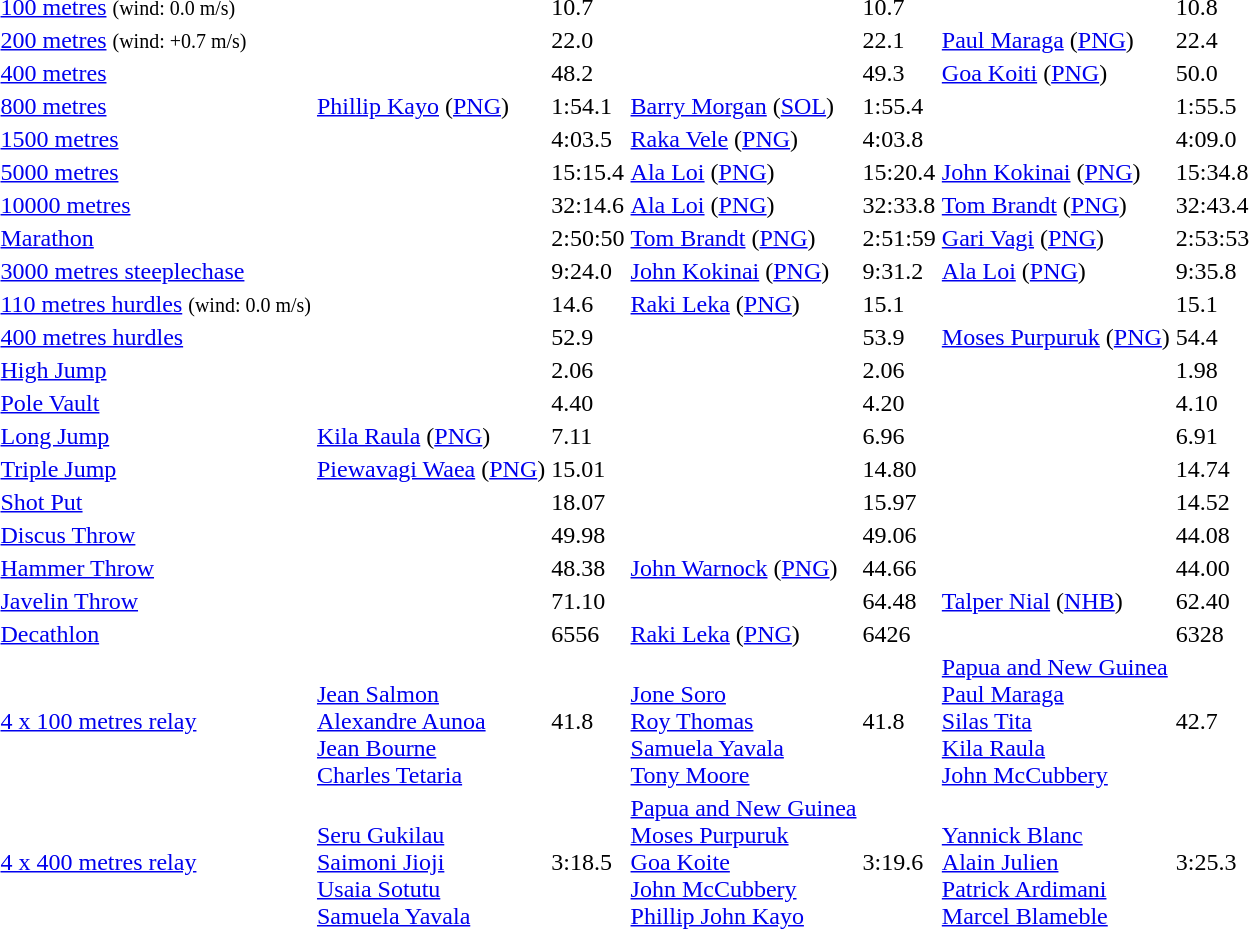<table>
<tr>
<td><a href='#'>100 metres</a> <small>(wind: 0.0 m/s)</small></td>
<td></td>
<td>10.7</td>
<td></td>
<td>10.7</td>
<td></td>
<td>10.8</td>
</tr>
<tr>
<td><a href='#'>200 metres</a> <small>(wind: +0.7 m/s)</small></td>
<td></td>
<td>22.0</td>
<td></td>
<td>22.1</td>
<td> <a href='#'>Paul Maraga</a> (<a href='#'>PNG</a>)</td>
<td>22.4</td>
</tr>
<tr>
<td><a href='#'>400 metres</a></td>
<td></td>
<td>48.2</td>
<td></td>
<td>49.3</td>
<td> <a href='#'>Goa Koiti</a> (<a href='#'>PNG</a>)</td>
<td>50.0</td>
</tr>
<tr>
<td><a href='#'>800 metres</a></td>
<td> <a href='#'>Phillip Kayo</a> (<a href='#'>PNG</a>)</td>
<td>1:54.1</td>
<td> <a href='#'>Barry Morgan</a> (<a href='#'>SOL</a>)</td>
<td>1:55.4</td>
<td></td>
<td>1:55.5</td>
</tr>
<tr>
<td><a href='#'>1500 metres</a></td>
<td></td>
<td>4:03.5</td>
<td> <a href='#'>Raka Vele</a> (<a href='#'>PNG</a>)</td>
<td>4:03.8</td>
<td></td>
<td>4:09.0</td>
</tr>
<tr>
<td><a href='#'>5000 metres</a></td>
<td></td>
<td>15:15.4</td>
<td> <a href='#'>Ala Loi</a> (<a href='#'>PNG</a>)</td>
<td>15:20.4</td>
<td> <a href='#'>John Kokinai</a> (<a href='#'>PNG</a>)</td>
<td>15:34.8</td>
</tr>
<tr>
<td><a href='#'>10000 metres</a></td>
<td></td>
<td>32:14.6</td>
<td> <a href='#'>Ala Loi</a> (<a href='#'>PNG</a>)</td>
<td>32:33.8</td>
<td> <a href='#'>Tom Brandt</a> (<a href='#'>PNG</a>)</td>
<td>32:43.4</td>
</tr>
<tr>
<td><a href='#'>Marathon</a></td>
<td></td>
<td>2:50:50</td>
<td> <a href='#'>Tom Brandt</a> (<a href='#'>PNG</a>)</td>
<td>2:51:59</td>
<td> <a href='#'>Gari Vagi</a> (<a href='#'>PNG</a>)</td>
<td>2:53:53</td>
</tr>
<tr>
<td><a href='#'>3000 metres steeplechase</a></td>
<td></td>
<td>9:24.0</td>
<td> <a href='#'>John Kokinai</a> (<a href='#'>PNG</a>)</td>
<td>9:31.2</td>
<td> <a href='#'>Ala Loi</a> (<a href='#'>PNG</a>)</td>
<td>9:35.8</td>
</tr>
<tr>
<td><a href='#'>110 metres hurdles</a> <small>(wind: 0.0 m/s)</small></td>
<td></td>
<td>14.6</td>
<td> <a href='#'>Raki Leka</a> (<a href='#'>PNG</a>)</td>
<td>15.1</td>
<td></td>
<td>15.1</td>
</tr>
<tr>
<td><a href='#'>400 metres hurdles</a></td>
<td></td>
<td>52.9</td>
<td></td>
<td>53.9</td>
<td> <a href='#'>Moses Purpuruk</a> (<a href='#'>PNG</a>)</td>
<td>54.4</td>
</tr>
<tr>
<td><a href='#'>High Jump</a></td>
<td></td>
<td>2.06</td>
<td></td>
<td>2.06</td>
<td></td>
<td>1.98</td>
</tr>
<tr>
<td><a href='#'>Pole Vault</a></td>
<td></td>
<td>4.40</td>
<td></td>
<td>4.20</td>
<td></td>
<td>4.10</td>
</tr>
<tr>
<td><a href='#'>Long Jump</a></td>
<td> <a href='#'>Kila Raula</a> (<a href='#'>PNG</a>)</td>
<td>7.11</td>
<td></td>
<td>6.96</td>
<td></td>
<td>6.91</td>
</tr>
<tr>
<td><a href='#'>Triple Jump</a></td>
<td> <a href='#'>Piewavagi Waea</a> (<a href='#'>PNG</a>)</td>
<td>15.01</td>
<td></td>
<td>14.80</td>
<td></td>
<td>14.74</td>
</tr>
<tr>
<td><a href='#'>Shot Put</a></td>
<td></td>
<td>18.07</td>
<td></td>
<td>15.97</td>
<td></td>
<td>14.52</td>
</tr>
<tr>
<td><a href='#'>Discus Throw</a></td>
<td></td>
<td>49.98</td>
<td></td>
<td>49.06</td>
<td></td>
<td>44.08</td>
</tr>
<tr>
<td><a href='#'>Hammer Throw</a></td>
<td></td>
<td>48.38</td>
<td> <a href='#'>John Warnock</a> (<a href='#'>PNG</a>)</td>
<td>44.66</td>
<td></td>
<td>44.00</td>
</tr>
<tr>
<td><a href='#'>Javelin Throw</a></td>
<td></td>
<td>71.10</td>
<td></td>
<td>64.48</td>
<td> <a href='#'>Talper Nial</a> (<a href='#'>NHB</a>)</td>
<td>62.40</td>
</tr>
<tr>
<td><a href='#'>Decathlon</a></td>
<td></td>
<td>6556</td>
<td> <a href='#'>Raki Leka</a> (<a href='#'>PNG</a>)</td>
<td>6426</td>
<td></td>
<td>6328</td>
</tr>
<tr>
<td><a href='#'>4 x 100 metres relay</a></td>
<td> <br> <a href='#'>Jean Salmon</a> <br> <a href='#'>Alexandre Aunoa</a> <br> <a href='#'>Jean Bourne</a> <br> <a href='#'>Charles Tetaria</a></td>
<td>41.8</td>
<td> <br> <a href='#'>Jone Soro</a> <br> <a href='#'>Roy Thomas</a> <br> <a href='#'>Samuela Yavala</a> <br> <a href='#'>Tony Moore</a></td>
<td>41.8</td>
<td> <a href='#'>Papua and New Guinea</a>  <br> <a href='#'>Paul Maraga</a> <br> <a href='#'>Silas Tita</a> <br> <a href='#'>Kila Raula</a> <br> <a href='#'>John McCubbery</a></td>
<td>42.7</td>
</tr>
<tr>
<td><a href='#'>4 x 400 metres relay</a></td>
<td> <br> <a href='#'>Seru Gukilau</a> <br> <a href='#'>Saimoni Jioji</a> <br> <a href='#'>Usaia Sotutu</a> <br> <a href='#'>Samuela Yavala</a></td>
<td>3:18.5</td>
<td> <a href='#'>Papua and New Guinea</a>  <br> <a href='#'>Moses Purpuruk</a> <br> <a href='#'>Goa Koite</a> <br> <a href='#'>John McCubbery</a> <br> <a href='#'>Phillip John Kayo</a></td>
<td>3:19.6</td>
<td> <br> <a href='#'>Yannick Blanc</a> <br> <a href='#'>Alain Julien</a> <br> <a href='#'>Patrick Ardimani</a> <br> <a href='#'>Marcel Blameble</a></td>
<td>3:25.3</td>
</tr>
</table>
